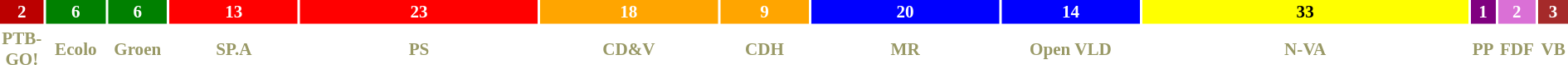<table style="width:100%; font-size:88%; text-align:center;">
<tr style="font-weight:bold">
<td style="background:#BB0000; width:1.20%; color:white">2</td>
<td style="background:green; width:3.60%; color:white">6</td>
<td style="background:green; width:3.60%; color:white">6</td>
<td style="background:red; width:7.80%; color:white">13</td>
<td style="background:red; width:14.40%; color:white">23</td>
<td style="background:orange; width:10.80%; color:white">18</td>
<td style="background:orange; width:5.40%; color:white">9</td>
<td style="background:blue; width:11.40%; color:white">20</td>
<td style="background:blue; width:8.40%; color:white">14</td>
<td style="background:yellow; width:19.80%; color:black">33</td>
<td style="background:purple; width:1.00%; color:white">1</td>
<td style="background:orchid; width:1.20%; color:white">2</td>
<td style="background:brown; width:1.80%; color:white">3</td>
</tr>
<tr style="font-weight:bold; color:#996;">
<td>PTB-GO!</td>
<td>Ecolo</td>
<td>Groen</td>
<td>SP.A</td>
<td>PS</td>
<td>CD&V</td>
<td>CDH</td>
<td>MR</td>
<td>Open VLD</td>
<td>N-VA</td>
<td>PP</td>
<td>FDF</td>
<td>VB</td>
</tr>
</table>
